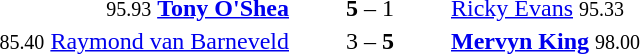<table style="text-align:center">
<tr>
<th width=223></th>
<th width=100></th>
<th width=223></th>
</tr>
<tr>
<td align=right><small><span>95.93</span></small> <strong><a href='#'>Tony O'Shea</a></strong> </td>
<td><strong>5</strong> – 1</td>
<td align=left> <a href='#'>Ricky Evans</a> <small><span>95.33</span></small></td>
</tr>
<tr>
<td align=right><small><span>85.40</span></small> <a href='#'>Raymond van Barneveld</a> </td>
<td>3 – <strong>5</strong></td>
<td align=left> <strong><a href='#'>Mervyn King</a></strong> <small><span>98.00</span></small></td>
</tr>
</table>
